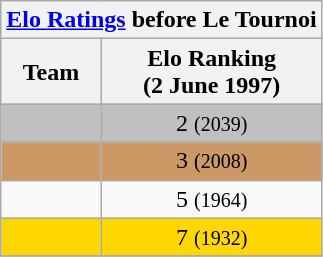<table class="wikitable" style="text-align: left;">
<tr>
<th colspan="2"><a href='#'>Elo Ratings</a> before Le Tournoi</th>
</tr>
<tr>
<th>Team</th>
<th>Elo Ranking<br>(2 June 1997)</th>
</tr>
<tr style="background:silver">
<td></td>
<td align="center">2 <small>(2039)</small></td>
</tr>
<tr style="background:#c96">
<td></td>
<td align="center">3 <small>(2008)</small></td>
</tr>
<tr>
<td></td>
<td align="center">5 <small>(1964)</small></td>
</tr>
<tr style="background:gold">
<td></td>
<td align="center">7 <small>(1932)</small></td>
</tr>
<tr>
</tr>
</table>
